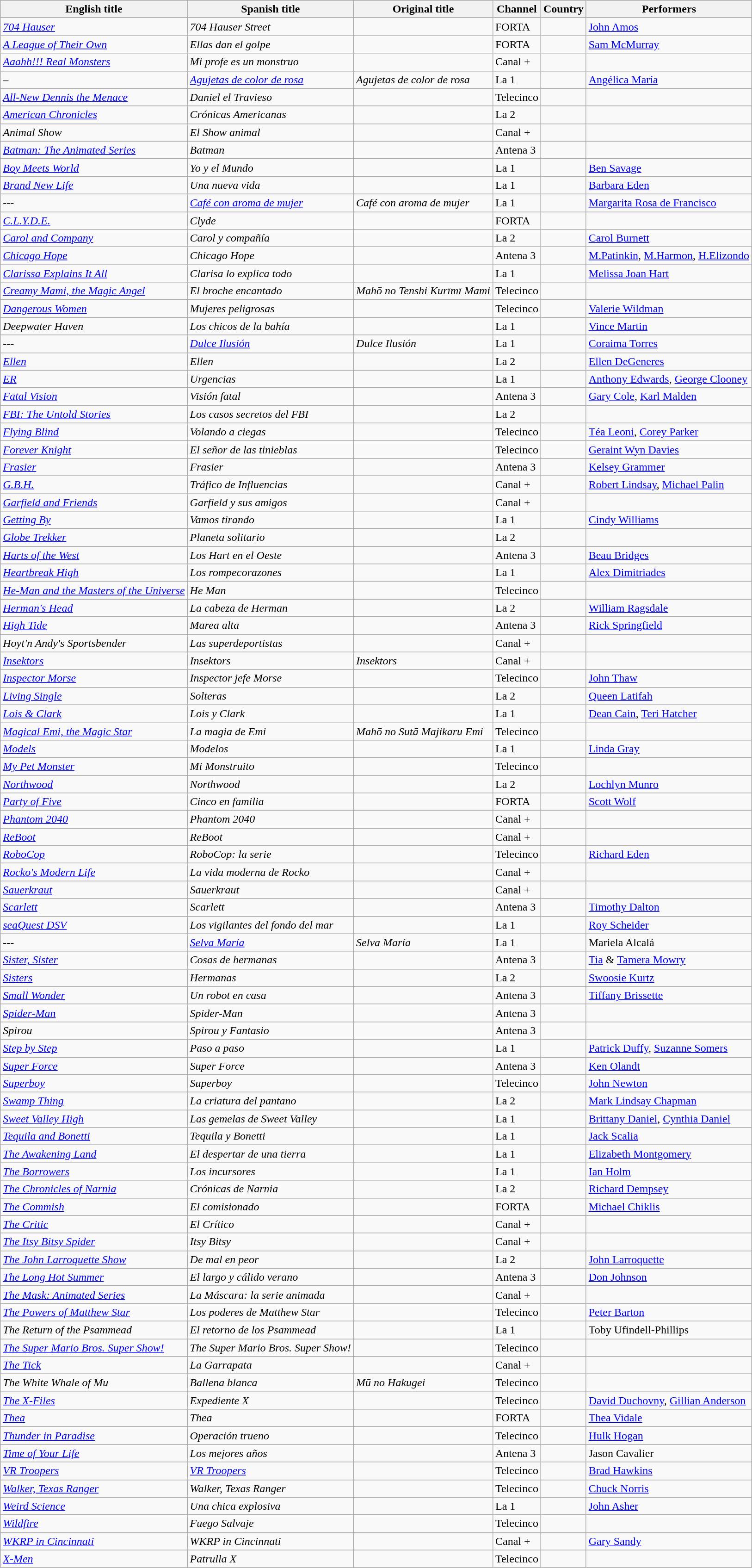<table class="wikitable sortable">
<tr bgcolor="#ececec" valign=top>
<th>English title</th>
<th>Spanish title</th>
<th>Original title</th>
<th>Channel</th>
<th>Country</th>
<th>Performers</th>
</tr>
<tr>
</tr>
<tr>
<td><em><a href='#'>704 Hauser</a> </em></td>
<td><em>704 Hauser Street</em></td>
<td></td>
<td>FORTA</td>
<td></td>
<td><a href='#'>John Amos</a></td>
</tr>
<tr>
<td><em><a href='#'>A League of Their Own</a> </em></td>
<td><em>Ellas dan el golpe</em></td>
<td></td>
<td>FORTA</td>
<td></td>
<td><a href='#'>Sam McMurray</a></td>
</tr>
<tr>
<td><em><a href='#'>Aaahh!!! Real Monsters</a> </em></td>
<td><em>Mi profe es un monstruo</em></td>
<td></td>
<td>Canal +</td>
<td></td>
<td></td>
</tr>
<tr>
<td>–</td>
<td><em><a href='#'>Agujetas de color de rosa</a></em></td>
<td><em>Agujetas de color de rosa</em></td>
<td>La 1</td>
<td></td>
<td><a href='#'>Angélica María</a></td>
</tr>
<tr>
<td><em><a href='#'>All-New Dennis the Menace</a> </em></td>
<td><em>Daniel el Travieso</em></td>
<td></td>
<td>Telecinco</td>
<td></td>
<td></td>
</tr>
<tr>
<td><em><a href='#'>American Chronicles</a> </em></td>
<td><em>Crónicas Americanas</em></td>
<td></td>
<td>La 2</td>
<td></td>
<td></td>
</tr>
<tr>
<td><em>Animal Show</em></td>
<td><em>El Show animal</em></td>
<td></td>
<td>Canal +</td>
<td></td>
<td></td>
</tr>
<tr>
<td><em><a href='#'>Batman: The Animated Series</a> </em></td>
<td><em>Batman</em></td>
<td></td>
<td>Antena 3</td>
<td></td>
<td></td>
</tr>
<tr>
<td><em><a href='#'>Boy Meets World</a> </em></td>
<td><em>Yo y el Mundo</em></td>
<td></td>
<td>La 1</td>
<td></td>
<td><a href='#'>Ben Savage</a></td>
</tr>
<tr>
<td><em><a href='#'>Brand New Life</a> </em></td>
<td><em>Una nueva vida</em></td>
<td></td>
<td>La 1</td>
<td></td>
<td><a href='#'>Barbara Eden</a></td>
</tr>
<tr>
<td>---</td>
<td><em><a href='#'>Café con aroma de mujer</a></em></td>
<td><em>Café con aroma de mujer</em></td>
<td>La 1</td>
<td></td>
<td><a href='#'>Margarita Rosa de Francisco</a></td>
</tr>
<tr>
<td><em><a href='#'>C.L.Y.D.E.</a> </em></td>
<td><em>Clyde</em></td>
<td></td>
<td>FORTA</td>
<td></td>
<td></td>
</tr>
<tr>
<td><em><a href='#'>Carol and Company</a> </em></td>
<td><em>Carol y compañía</em></td>
<td></td>
<td>La 2</td>
<td></td>
<td><a href='#'>Carol Burnett</a></td>
</tr>
<tr>
<td><em><a href='#'>Chicago Hope</a> </em></td>
<td><em>Chicago Hope</em></td>
<td></td>
<td>Antena 3</td>
<td></td>
<td><a href='#'>M.Patinkin</a>, <a href='#'>M.Harmon</a>, <a href='#'>H.Elizondo</a></td>
</tr>
<tr>
<td><em><a href='#'>Clarissa Explains It All</a> </em></td>
<td><em>Clarisa lo explica todo</em></td>
<td></td>
<td>La 1</td>
<td></td>
<td><a href='#'>Melissa Joan Hart</a></td>
</tr>
<tr>
<td><em><a href='#'>Creamy Mami, the Magic Angel</a> </em></td>
<td><em>El broche encantado</em></td>
<td><em>Mahō no Tenshi Kurīmī Mami</em></td>
<td>Telecinco</td>
<td></td>
<td></td>
</tr>
<tr>
<td><em><a href='#'>Dangerous Women</a> </em></td>
<td><em>Mujeres peligrosas</em></td>
<td></td>
<td>Telecinco</td>
<td></td>
<td><a href='#'>Valerie Wildman</a></td>
</tr>
<tr>
<td><em>Deepwater Haven</em></td>
<td><em>Los chicos de la bahía</em></td>
<td></td>
<td>La 1</td>
<td> </td>
<td><a href='#'>Vince Martin</a></td>
</tr>
<tr>
<td>---</td>
<td><em><a href='#'>Dulce Ilusión</a></em></td>
<td><em>Dulce Ilusión</em></td>
<td>La 1</td>
<td></td>
<td><a href='#'>Coraima Torres</a></td>
</tr>
<tr>
<td><em><a href='#'>Ellen</a> </em></td>
<td><em>Ellen</em></td>
<td></td>
<td>La 2</td>
<td></td>
<td><a href='#'>Ellen DeGeneres</a></td>
</tr>
<tr>
<td><em><a href='#'>ER</a> </em></td>
<td><em>Urgencias</em></td>
<td></td>
<td>La 1</td>
<td></td>
<td><a href='#'>Anthony Edwards</a>, <a href='#'>George Clooney</a></td>
</tr>
<tr>
<td><em><a href='#'>Fatal Vision</a> </em></td>
<td><em>Visión fatal</em></td>
<td></td>
<td>Antena 3</td>
<td></td>
<td><a href='#'>Gary Cole</a>, <a href='#'>Karl Malden</a></td>
</tr>
<tr>
<td><em><a href='#'>FBI: The Untold Stories</a> </em></td>
<td><em>Los casos secretos del FBI</em></td>
<td></td>
<td>La 2</td>
<td></td>
<td></td>
</tr>
<tr>
<td><em><a href='#'>Flying Blind</a> </em></td>
<td><em>Volando a ciegas </em></td>
<td></td>
<td>Telecinco</td>
<td></td>
<td><a href='#'>Téa Leoni</a>, <a href='#'>Corey Parker</a></td>
</tr>
<tr>
<td><em><a href='#'>Forever Knight</a> </em></td>
<td><em>El señor de las tinieblas</em></td>
<td></td>
<td>Telecinco</td>
<td></td>
<td><a href='#'>Geraint Wyn Davies</a></td>
</tr>
<tr>
<td><em><a href='#'>Frasier</a> </em></td>
<td><em>Frasier</em></td>
<td></td>
<td>Antena 3</td>
<td></td>
<td><a href='#'>Kelsey Grammer</a></td>
</tr>
<tr>
<td><em><a href='#'>G.B.H.</a> </em></td>
<td><em>Tráfico de Influencias</em></td>
<td></td>
<td>Canal +</td>
<td></td>
<td><a href='#'>Robert Lindsay</a>, <a href='#'>Michael Palin</a></td>
</tr>
<tr>
<td><em><a href='#'>Garfield and Friends</a> </em></td>
<td><em>Garfield y sus amigos</em></td>
<td></td>
<td>Canal +</td>
<td></td>
<td></td>
</tr>
<tr>
<td><em><a href='#'>Getting By</a> </em></td>
<td><em>Vamos tirando</em></td>
<td></td>
<td>La 1</td>
<td></td>
<td><a href='#'>Cindy Williams</a></td>
</tr>
<tr>
<td><em><a href='#'>Globe Trekker</a> </em></td>
<td><em>Planeta solitario</em></td>
<td></td>
<td>La 2</td>
<td></td>
<td></td>
</tr>
<tr>
<td><em><a href='#'>Harts of the West</a> </em></td>
<td><em>Los Hart en el Oeste</em></td>
<td></td>
<td>Antena 3</td>
<td></td>
<td><a href='#'>Beau Bridges</a></td>
</tr>
<tr>
<td><em><a href='#'>Heartbreak High</a> </em></td>
<td><em>Los rompecorazones</em></td>
<td></td>
<td>La 1</td>
<td></td>
<td><a href='#'>Alex Dimitriades</a></td>
</tr>
<tr>
<td><em><a href='#'>He-Man and the Masters of the Universe</a> </em></td>
<td><em>He Man</em></td>
<td></td>
<td>Telecinco</td>
<td></td>
<td></td>
</tr>
<tr>
<td><em><a href='#'>Herman's Head</a> </em></td>
<td><em>La cabeza de Herman</em></td>
<td></td>
<td>La 2</td>
<td></td>
<td><a href='#'>William Ragsdale</a></td>
</tr>
<tr>
<td><em><a href='#'>High Tide</a> </em></td>
<td><em>Marea alta</em></td>
<td></td>
<td>Antena 3</td>
<td></td>
<td><a href='#'>Rick Springfield</a></td>
</tr>
<tr>
<td><em>Hoyt'n Andy's Sportsbender</em></td>
<td><em>Las superdeportistas</em></td>
<td></td>
<td>Canal +</td>
<td></td>
<td></td>
</tr>
<tr>
<td><em><a href='#'>Insektors</a> </em></td>
<td><em>Insektors</em></td>
<td><em>Insektors</em></td>
<td>Canal +</td>
<td></td>
<td></td>
</tr>
<tr>
<td><em><a href='#'>Inspector Morse</a> </em></td>
<td><em>Inspector jefe Morse</em></td>
<td></td>
<td>Telecinco</td>
<td></td>
<td><a href='#'>John Thaw</a></td>
</tr>
<tr>
<td><em><a href='#'>Living Single</a> </em></td>
<td><em>Solteras</em></td>
<td></td>
<td>La 2</td>
<td></td>
<td><a href='#'>Queen Latifah</a></td>
</tr>
<tr>
<td><em><a href='#'>Lois & Clark</a> </em></td>
<td><em>Lois y Clark </em></td>
<td></td>
<td>La 1</td>
<td></td>
<td><a href='#'>Dean Cain</a>, <a href='#'>Teri Hatcher</a></td>
</tr>
<tr>
<td><em><a href='#'>Magical Emi, the Magic Star</a> </em></td>
<td><em>La magia de Emi</em></td>
<td><em>Mahō no Sutā Majikaru Emi</em></td>
<td>Telecinco</td>
<td></td>
<td></td>
</tr>
<tr>
<td><em><a href='#'>Models</a> </em></td>
<td><em>Modelos </em></td>
<td></td>
<td>La 1</td>
<td></td>
<td><a href='#'>Linda Gray</a></td>
</tr>
<tr>
<td><em><a href='#'>My Pet Monster</a> </em></td>
<td><em>Mi Monstruito</em></td>
<td></td>
<td>Telecinco</td>
<td></td>
<td></td>
</tr>
<tr>
<td><em><a href='#'>Northwood</a> </em></td>
<td><em>Northwood</em></td>
<td></td>
<td>La 2</td>
<td></td>
<td><a href='#'>Lochlyn Munro</a></td>
</tr>
<tr>
<td><em><a href='#'>Party of Five</a> </em></td>
<td><em>Cinco en familia </em></td>
<td></td>
<td>FORTA</td>
<td></td>
<td><a href='#'>Scott Wolf</a></td>
</tr>
<tr>
<td><em><a href='#'>Phantom 2040</a> </em></td>
<td><em>Phantom 2040</em></td>
<td></td>
<td>Canal +</td>
<td></td>
<td></td>
</tr>
<tr>
<td><em><a href='#'>ReBoot</a> </em></td>
<td><em>ReBoot</em></td>
<td></td>
<td>Canal +</td>
<td></td>
<td></td>
</tr>
<tr>
<td><em><a href='#'>RoboCop</a> </em></td>
<td><em>RoboCop: la serie</em></td>
<td></td>
<td>Telecinco</td>
<td></td>
<td><a href='#'>Richard Eden</a></td>
</tr>
<tr>
<td><em><a href='#'>Rocko's Modern Life</a> </em></td>
<td><em>La vida moderna de Rocko</em></td>
<td></td>
<td>Canal +</td>
<td></td>
<td></td>
</tr>
<tr>
<td><em><a href='#'>Sauerkraut</a> </em></td>
<td><em>Sauerkraut</em></td>
<td></td>
<td>Canal +</td>
<td></td>
<td><a href='#'></a></td>
</tr>
<tr>
<td><em><a href='#'>Scarlett</a> </em></td>
<td><em>Scarlett</em></td>
<td></td>
<td>Antena 3</td>
<td></td>
<td><a href='#'>Timothy Dalton</a></td>
</tr>
<tr>
<td><em><a href='#'>seaQuest DSV</a> </em></td>
<td><em>Los vigilantes del fondo del mar</em></td>
<td></td>
<td>La 1</td>
<td></td>
<td><a href='#'>Roy Scheider</a></td>
</tr>
<tr>
<td>---</td>
<td><em><a href='#'>Selva María</a></em></td>
<td><em>Selva María</em></td>
<td>La 1</td>
<td></td>
<td>Mariela Alcalá</td>
</tr>
<tr>
<td><em><a href='#'>Sister, Sister</a> </em></td>
<td><em>Cosas de hermanas</em></td>
<td></td>
<td>Antena 3</td>
<td></td>
<td><a href='#'>Tia</a> & <a href='#'>Tamera Mowry</a></td>
</tr>
<tr>
<td><em><a href='#'>Sisters</a> </em></td>
<td><em>Hermanas</em></td>
<td></td>
<td>La 2</td>
<td></td>
<td><a href='#'>Swoosie Kurtz</a></td>
</tr>
<tr>
<td><em><a href='#'>Small Wonder</a> </em></td>
<td><em>Un robot en casa</em></td>
<td></td>
<td>Antena 3</td>
<td></td>
<td><a href='#'>Tiffany Brissette</a></td>
</tr>
<tr>
<td><em><a href='#'>Spider-Man</a> </em></td>
<td><em>Spider-Man</em></td>
<td></td>
<td>Antena 3</td>
<td></td>
<td></td>
</tr>
<tr>
<td><em>Spirou </em></td>
<td><em>Spirou y Fantasio</em></td>
<td></td>
<td>Antena 3</td>
<td></td>
<td></td>
</tr>
<tr>
<td><em><a href='#'>Step by Step</a> </em></td>
<td><em>Paso a paso</em></td>
<td></td>
<td>La 1</td>
<td></td>
<td><a href='#'>Patrick Duffy</a>, <a href='#'>Suzanne Somers</a></td>
</tr>
<tr>
<td><em><a href='#'>Super Force</a> </em></td>
<td><em>Super Force</em></td>
<td></td>
<td>Antena 3</td>
<td></td>
<td><a href='#'>Ken Olandt</a></td>
</tr>
<tr>
<td><em><a href='#'>Superboy</a> </em></td>
<td><em>Superboy</em></td>
<td></td>
<td>Telecinco</td>
<td></td>
<td><a href='#'>John Newton</a></td>
</tr>
<tr>
<td><em><a href='#'>Swamp Thing</a> </em></td>
<td><em>La criatura del pantano</em></td>
<td></td>
<td>La 2</td>
<td></td>
<td><a href='#'>Mark Lindsay Chapman</a></td>
</tr>
<tr>
<td><em><a href='#'>Sweet Valley High</a> </em></td>
<td><em>Las gemelas de Sweet Valley</em></td>
<td></td>
<td>La 1</td>
<td></td>
<td><a href='#'>Brittany Daniel</a>, <a href='#'>Cynthia Daniel</a></td>
</tr>
<tr>
<td><em><a href='#'>Tequila and Bonetti</a> </em></td>
<td><em>Tequila y Bonetti</em></td>
<td></td>
<td>La 1</td>
<td></td>
<td><a href='#'>Jack Scalia</a></td>
</tr>
<tr>
<td><em><a href='#'>The Awakening Land</a> </em></td>
<td><em>El despertar de una tierra</em></td>
<td></td>
<td>La 1</td>
<td></td>
<td><a href='#'>Elizabeth Montgomery</a></td>
</tr>
<tr>
<td><em><a href='#'>The Borrowers</a> </em></td>
<td><em>Los incursores</em></td>
<td></td>
<td>La 1</td>
<td></td>
<td><a href='#'>Ian Holm</a></td>
</tr>
<tr>
<td><em><a href='#'>The Chronicles of Narnia</a> </em></td>
<td><em>Crónicas de Narnia</em></td>
<td></td>
<td>La 2</td>
<td></td>
<td><a href='#'>Richard Dempsey</a></td>
</tr>
<tr>
<td><em><a href='#'>The Commish</a> </em></td>
<td><em>El comisionado</em></td>
<td></td>
<td>FORTA</td>
<td></td>
<td><a href='#'>Michael Chiklis</a></td>
</tr>
<tr>
<td><em><a href='#'>The Critic</a> </em></td>
<td><em>El Crítico</em></td>
<td></td>
<td>Canal +</td>
<td></td>
<td></td>
</tr>
<tr>
<td><em><a href='#'>The Itsy Bitsy Spider</a> </em></td>
<td><em>Itsy Bitsy</em></td>
<td></td>
<td>Canal +</td>
<td></td>
<td></td>
</tr>
<tr>
<td><em><a href='#'>The John Larroquette Show</a> </em></td>
<td><em>De mal en peor</em></td>
<td></td>
<td>La 2</td>
<td></td>
<td><a href='#'>John Larroquette</a></td>
</tr>
<tr>
<td><em><a href='#'>The Long Hot Summer</a> </em></td>
<td><em>El largo y cálido verano</em></td>
<td></td>
<td>Antena 3</td>
<td></td>
<td><a href='#'>Don Johnson</a></td>
</tr>
<tr>
<td><em><a href='#'>The Mask: Animated Series</a> </em></td>
<td><em>La Máscara: la serie animada</em></td>
<td></td>
<td>Canal +</td>
<td></td>
<td></td>
</tr>
<tr>
<td><em><a href='#'>The Powers of Matthew Star</a> </em></td>
<td><em>Los poderes de Matthew Star</em></td>
<td></td>
<td>Telecinco</td>
<td></td>
<td><a href='#'>Peter Barton</a></td>
</tr>
<tr>
<td><em>The Return of the Psammead</em></td>
<td><em>El retorno de los Psammead</em></td>
<td></td>
<td>La 1</td>
<td></td>
<td>Toby Ufindell-Phillips</td>
</tr>
<tr>
<td><em><a href='#'>The Super Mario Bros. Super Show!</a> </em></td>
<td><em>The Super Mario Bros. Super Show!</em></td>
<td></td>
<td>Telecinco</td>
<td></td>
<td></td>
</tr>
<tr>
<td><em><a href='#'>The Tick</a> </em></td>
<td><em>La Garrapata</em></td>
<td></td>
<td>Canal +</td>
<td></td>
<td></td>
</tr>
<tr>
<td><em>The White Whale of Mu </em></td>
<td><em>Ballena blanca</em></td>
<td><em>Mū no Hakugei</em></td>
<td>Telecinco</td>
<td></td>
<td></td>
</tr>
<tr>
<td><em><a href='#'>The X-Files</a> </em></td>
<td><em>Expediente X</em></td>
<td></td>
<td>Telecinco</td>
<td></td>
<td><a href='#'>David Duchovny</a>, <a href='#'>Gillian Anderson</a></td>
</tr>
<tr>
<td><em><a href='#'>Thea</a> </em></td>
<td><em>Thea</em></td>
<td></td>
<td>FORTA</td>
<td></td>
<td><a href='#'>Thea Vidale</a></td>
</tr>
<tr>
<td><em><a href='#'>Thunder in Paradise</a> </em></td>
<td><em>Operación trueno</em></td>
<td></td>
<td>Telecinco</td>
<td></td>
<td><a href='#'>Hulk Hogan</a></td>
</tr>
<tr>
<td><em><a href='#'>Time of Your Life</a> </em></td>
<td><em>Los mejores años</em></td>
<td></td>
<td>Antena 3</td>
<td></td>
<td>Jason Cavalier</td>
</tr>
<tr>
<td><em><a href='#'>VR Troopers</a> </em></td>
<td><em><a href='#'>VR Troopers</a></em></td>
<td></td>
<td>Telecinco</td>
<td></td>
<td><a href='#'>Brad Hawkins</a></td>
</tr>
<tr>
<td><em><a href='#'>Walker, Texas Ranger</a> </em></td>
<td><em>Walker, Texas Ranger</em></td>
<td></td>
<td>Telecinco</td>
<td></td>
<td><a href='#'>Chuck Norris</a></td>
</tr>
<tr>
<td><em><a href='#'>Weird Science</a> </em></td>
<td><em>Una chica explosiva</em></td>
<td></td>
<td>La 1</td>
<td></td>
<td><a href='#'>John Asher</a></td>
</tr>
<tr>
<td><em><a href='#'>Wildfire</a> </em></td>
<td><em>Fuego Salvaje</em></td>
<td></td>
<td>Telecinco</td>
<td></td>
<td></td>
</tr>
<tr>
<td><em><a href='#'>WKRP in Cincinnati</a> </em></td>
<td><em>WKRP in Cincinnati</em></td>
<td></td>
<td>Canal +</td>
<td></td>
<td><a href='#'>Gary Sandy</a></td>
</tr>
<tr>
<td><em><a href='#'>X-Men</a> </em></td>
<td><em>Patrulla X</em></td>
<td></td>
<td>Telecinco</td>
<td></td>
<td></td>
</tr>
</table>
